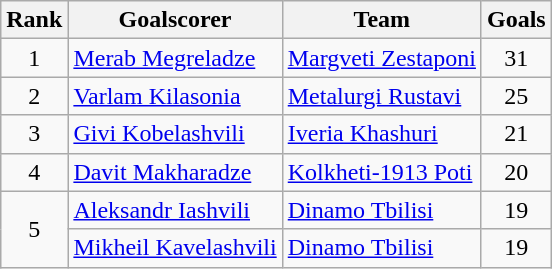<table class="wikitable">
<tr>
<th>Rank</th>
<th>Goalscorer</th>
<th>Team</th>
<th>Goals</th>
</tr>
<tr>
<td align="center">1</td>
<td> <a href='#'>Merab Megreladze</a></td>
<td><a href='#'>Margveti Zestaponi</a></td>
<td align="center">31</td>
</tr>
<tr>
<td align="center">2</td>
<td> <a href='#'>Varlam Kilasonia</a></td>
<td><a href='#'>Metalurgi Rustavi</a></td>
<td align="center">25</td>
</tr>
<tr>
<td align="center">3</td>
<td> <a href='#'>Givi Kobelashvili</a></td>
<td><a href='#'>Iveria Khashuri</a></td>
<td align="center">21</td>
</tr>
<tr>
<td align="center">4</td>
<td> <a href='#'>Davit Makharadze</a></td>
<td><a href='#'>Kolkheti-1913 Poti</a></td>
<td align="center">20</td>
</tr>
<tr>
<td rowspan=2 align="center">5</td>
<td> <a href='#'>Aleksandr Iashvili</a></td>
<td><a href='#'>Dinamo Tbilisi</a></td>
<td align="center">19</td>
</tr>
<tr>
<td> <a href='#'>Mikheil Kavelashvili</a></td>
<td><a href='#'>Dinamo Tbilisi</a></td>
<td align="center">19</td>
</tr>
</table>
